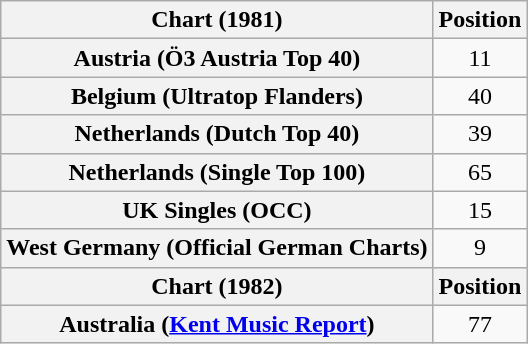<table class="wikitable sortable plainrowheaders" style="text-align:center">
<tr>
<th>Chart (1981)</th>
<th>Position</th>
</tr>
<tr>
<th scope="row">Austria (Ö3 Austria Top 40)</th>
<td>11</td>
</tr>
<tr>
<th scope="row">Belgium (Ultratop Flanders)</th>
<td>40</td>
</tr>
<tr>
<th scope="row">Netherlands (Dutch Top 40)</th>
<td>39</td>
</tr>
<tr>
<th scope="row">Netherlands (Single Top 100)</th>
<td>65</td>
</tr>
<tr>
<th scope="row">UK Singles (OCC)</th>
<td>15</td>
</tr>
<tr>
<th scope="row">West Germany (Official German Charts)</th>
<td>9</td>
</tr>
<tr>
<th>Chart (1982)</th>
<th>Position</th>
</tr>
<tr>
<th scope="row">Australia (<a href='#'>Kent Music Report</a>) </th>
<td>77</td>
</tr>
</table>
